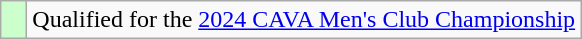<table class="wikitable" style="text-align: left;">
<tr>
<td width=10px bgcolor=#ccffcc></td>
<td>Qualified for the <a href='#'>2024 CAVA Men's Club Championship</a></td>
</tr>
</table>
